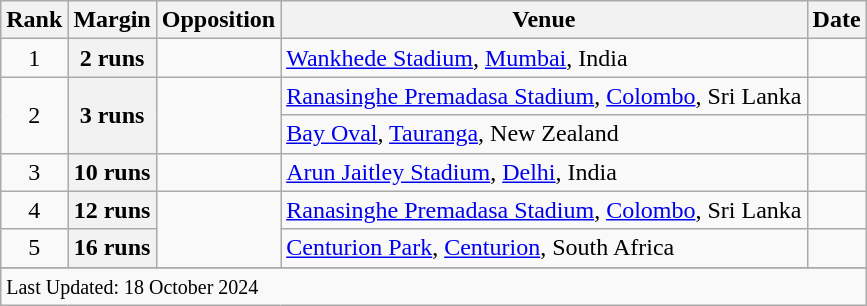<table class="wikitable plainrowheaders sortable">
<tr>
<th scope=col>Rank</th>
<th scope=col>Margin</th>
<th scope=col>Opposition</th>
<th scope=col>Venue</th>
<th scope=col>Date</th>
</tr>
<tr>
<td align=center>1</td>
<th scope=row style=text-align:center>2 runs</th>
<td></td>
<td><a href='#'>Wankhede Stadium</a>, <a href='#'>Mumbai</a>, India</td>
<td></td>
</tr>
<tr>
<td align=center rowspan=2>2</td>
<th scope=row style=text-align:center rowspan=2>3 runs</th>
<td rowspan=2></td>
<td><a href='#'>Ranasinghe Premadasa Stadium</a>, <a href='#'>Colombo</a>, Sri Lanka</td>
<td></td>
</tr>
<tr>
<td><a href='#'>Bay Oval</a>, <a href='#'>Tauranga</a>, New Zealand</td>
<td></td>
</tr>
<tr>
<td align=center>3</td>
<th scope=row style=text-align:center;>10 runs</th>
<td></td>
<td><a href='#'>Arun Jaitley Stadium</a>, <a href='#'>Delhi</a>, India</td>
<td> </td>
</tr>
<tr>
<td align=center>4</td>
<th scope=row style=text-align:center;>12 runs</th>
<td rowspan=2></td>
<td><a href='#'>Ranasinghe Premadasa Stadium</a>, <a href='#'>Colombo</a>, Sri Lanka</td>
<td></td>
</tr>
<tr>
<td align=center>5</td>
<th scope=row style=text-align:center;>16 runs</th>
<td><a href='#'>Centurion Park</a>, <a href='#'>Centurion</a>, South Africa</td>
<td></td>
</tr>
<tr>
</tr>
<tr class=sortbottom>
<td colspan=5><small>Last Updated: 18 October 2024</small></td>
</tr>
</table>
